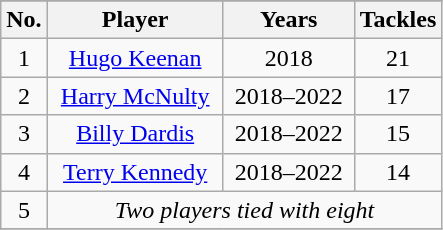<table class="wikitable" style="text-align: center;">
<tr>
</tr>
<tr>
<th>No.</th>
<th width=110>Player</th>
<th width=80>Years</th>
<th>Tackles</th>
</tr>
<tr>
<td align=center>1</td>
<td><a href='#'>Hugo Keenan</a></td>
<td>2018</td>
<td align=center>21</td>
</tr>
<tr>
<td align=center>2</td>
<td><a href='#'>Harry McNulty</a></td>
<td>2018–2022</td>
<td align=center>17</td>
</tr>
<tr>
<td align=center>3</td>
<td><a href='#'>Billy Dardis</a></td>
<td>2018–2022</td>
<td align=center>15</td>
</tr>
<tr>
<td align=center>4</td>
<td><a href='#'>Terry Kennedy</a></td>
<td>2018–2022</td>
<td align=center>14</td>
</tr>
<tr>
<td align=center>5</td>
<td colspan=3><em>Two players tied with eight</em></td>
</tr>
<tr>
</tr>
</table>
